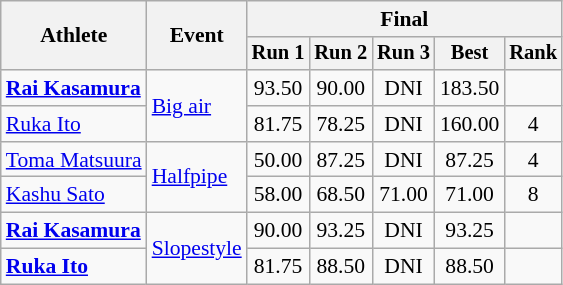<table class=wikitable style=font-size:90%;text-align:center>
<tr>
<th rowspan=2>Athlete</th>
<th rowspan=2>Event</th>
<th colspan=5>Final</th>
</tr>
<tr style=font-size:95%>
<th>Run 1</th>
<th>Run 2</th>
<th>Run 3</th>
<th>Best</th>
<th>Rank</th>
</tr>
<tr align=center>
<td align=left><strong><a href='#'>Rai Kasamura</a></strong></td>
<td align=left rowspan=2><a href='#'>Big air</a></td>
<td>93.50</td>
<td>90.00</td>
<td>DNI</td>
<td>183.50</td>
<td></td>
</tr>
<tr align=center>
<td align=left><a href='#'>Ruka Ito</a></td>
<td>81.75</td>
<td>78.25</td>
<td>DNI</td>
<td>160.00</td>
<td>4</td>
</tr>
<tr align=center>
<td align=left><a href='#'>Toma Matsuura</a></td>
<td align=left rowspan=2><a href='#'>Halfpipe</a></td>
<td>50.00</td>
<td>87.25</td>
<td>DNI</td>
<td>87.25</td>
<td>4</td>
</tr>
<tr align=center>
<td align=left><a href='#'>Kashu Sato</a></td>
<td>58.00</td>
<td>68.50</td>
<td>71.00</td>
<td>71.00</td>
<td>8</td>
</tr>
<tr align=center>
<td align=left><strong><a href='#'>Rai Kasamura</a></strong></td>
<td align=left rowspan=2><a href='#'>Slopestyle</a></td>
<td>90.00</td>
<td>93.25</td>
<td>DNI</td>
<td>93.25</td>
<td></td>
</tr>
<tr align=center>
<td align=left><strong><a href='#'>Ruka Ito</a></strong></td>
<td>81.75</td>
<td>88.50</td>
<td>DNI</td>
<td>88.50</td>
<td></td>
</tr>
</table>
